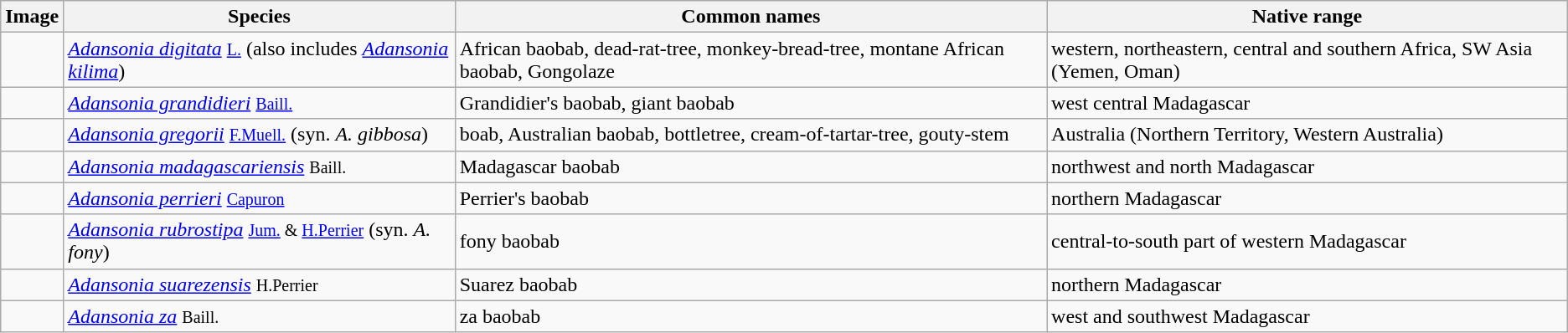<table class="wikitable">
<tr>
<th>Image</th>
<th>Species</th>
<th>Common names</th>
<th>Native range</th>
</tr>
<tr>
<td></td>
<td><em><a href='#'>Adansonia digitata</a></em> <small><a href='#'>L.</a></small> (also includes <em><a href='#'>Adansonia kilima</a></em>)</td>
<td>African baobab, dead-rat-tree, monkey-bread-tree, montane African baobab, Gongolaze</td>
<td>western, northeastern, central and southern Africa, SW Asia (Yemen, Oman)</td>
</tr>
<tr>
<td></td>
<td><em><a href='#'>Adansonia grandidieri</a></em> <small><a href='#'>Baill.</a></small></td>
<td>Grandidier's baobab, giant baobab</td>
<td>west central Madagascar</td>
</tr>
<tr>
<td></td>
<td><em><a href='#'>Adansonia gregorii</a></em> <small><a href='#'>F.Muell.</a></small> (syn. <em>A. gibbosa</em>)</td>
<td>boab, Australian baobab, bottletree, cream-of-tartar-tree, gouty-stem</td>
<td>Australia (Northern Territory, Western Australia)</td>
</tr>
<tr>
<td></td>
<td><em><a href='#'>Adansonia madagascariensis</a></em> <small>Baill.</small></td>
<td>Madagascar baobab</td>
<td>northwest and north Madagascar</td>
</tr>
<tr>
<td></td>
<td><em><a href='#'>Adansonia perrieri</a></em> <small><a href='#'>Capuron</a></small></td>
<td>Perrier's baobab</td>
<td>northern Madagascar</td>
</tr>
<tr>
<td></td>
<td><em><a href='#'>Adansonia rubrostipa</a></em> <small><a href='#'>Jum.</a> & <a href='#'>H.Perrier</a></small> (syn. <em>A. fony</em>)</td>
<td>fony baobab</td>
<td>central-to-south part of western Madagascar</td>
</tr>
<tr>
<td></td>
<td><em><a href='#'>Adansonia suarezensis</a></em> <small>H.Perrier</small></td>
<td>Suarez baobab</td>
<td>northern Madagascar</td>
</tr>
<tr>
<td></td>
<td><em><a href='#'>Adansonia za</a></em> <small>Baill.</small></td>
<td>za baobab</td>
<td>west and southwest Madagascar</td>
</tr>
</table>
